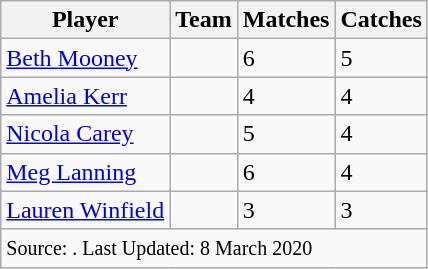<table class="wikitable sortable" style="text-align:left">
<tr>
<th class="unsortable">Player</th>
<th>Team</th>
<th>Matches</th>
<th>Catches</th>
</tr>
<tr>
<td style="text-align:left"><a href='#'>Beth Mooney</a></td>
<td></td>
<td>6</td>
<td>5</td>
</tr>
<tr>
<td style="text-align:left"><a href='#'>Amelia Kerr</a></td>
<td></td>
<td>4</td>
<td>4</td>
</tr>
<tr>
<td style="text-align:left"><a href='#'>Nicola Carey</a></td>
<td></td>
<td>5</td>
<td>4</td>
</tr>
<tr>
<td style="text-align:left"><a href='#'>Meg Lanning</a></td>
<td></td>
<td>6</td>
<td>4</td>
</tr>
<tr>
<td style="text-align:left"><a href='#'>Lauren Winfield</a></td>
<td></td>
<td>3</td>
<td>3</td>
</tr>
<tr>
<td colspan=4><small>Source: . Last Updated: 8 March 2020 </small></td>
</tr>
</table>
